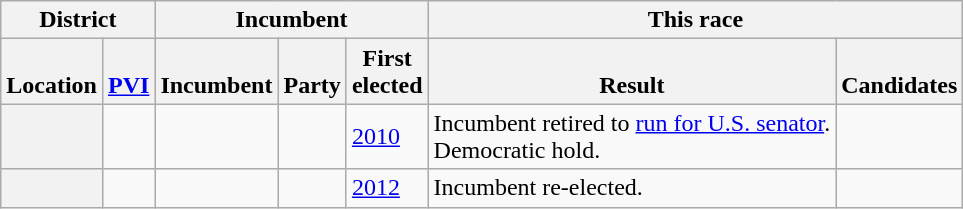<table class="wikitable sortable">
<tr valign=bottom>
<th colspan=2>District</th>
<th colspan=3>Incumbent</th>
<th colspan=2>This race</th>
</tr>
<tr valign=bottom>
<th>Location</th>
<th><a href='#'>PVI</a></th>
<th>Incumbent</th>
<th>Party</th>
<th>First<br>elected</th>
<th>Result</th>
<th>Candidates</th>
</tr>
<tr>
<th></th>
<td></td>
<td></td>
<td></td>
<td><a href='#'>2010</a></td>
<td>Incumbent retired to <a href='#'>run for U.S. senator</a>.<br>Democratic hold.</td>
<td nowrap></td>
</tr>
<tr>
<th></th>
<td></td>
<td></td>
<td></td>
<td><a href='#'>2012</a></td>
<td>Incumbent re-elected.</td>
<td nowrap></td>
</tr>
</table>
